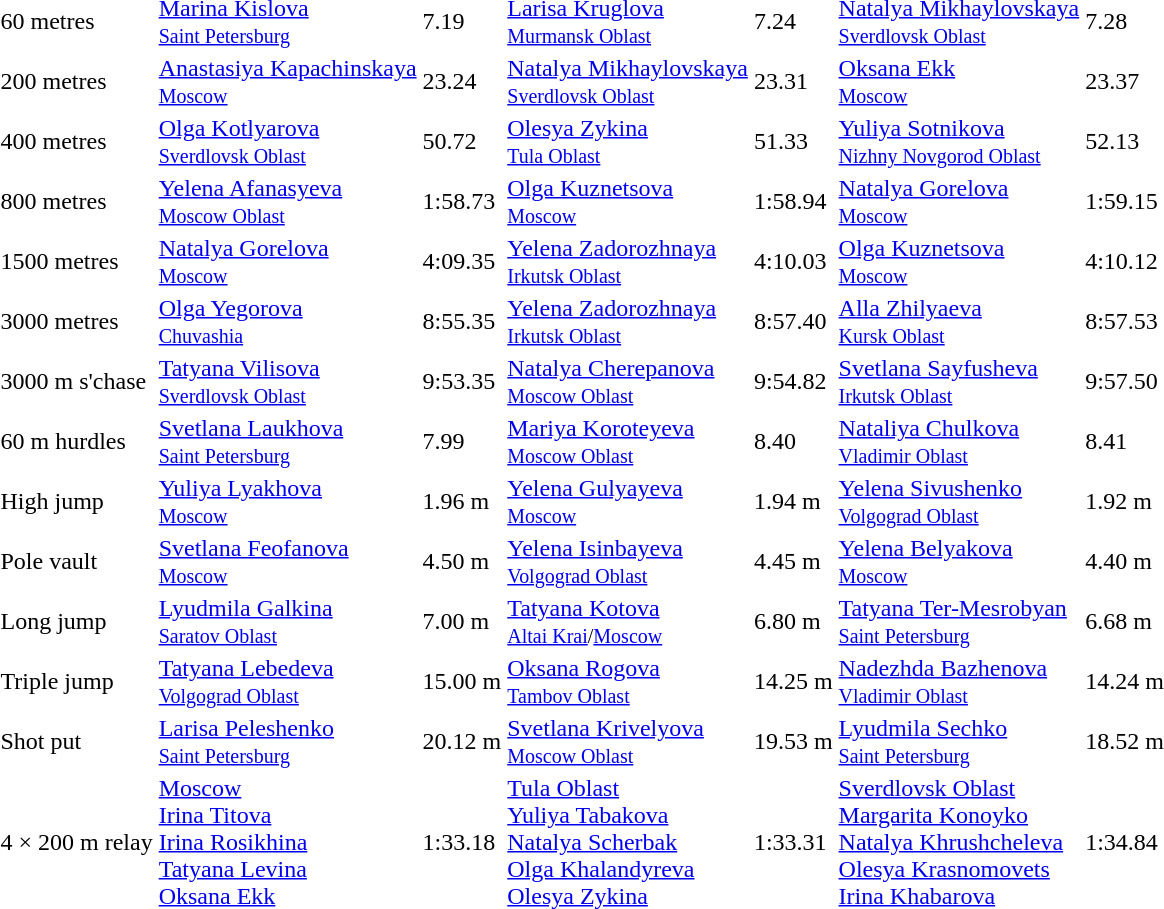<table>
<tr>
<td>60 metres</td>
<td><a href='#'>Marina Kislova</a><br><small><a href='#'>Saint Petersburg</a></small></td>
<td>7.19</td>
<td><a href='#'>Larisa Kruglova</a><br><small><a href='#'>Murmansk Oblast</a></small></td>
<td>7.24</td>
<td><a href='#'>Natalya Mikhaylovskaya</a><br><small><a href='#'>Sverdlovsk Oblast</a></small></td>
<td>7.28</td>
</tr>
<tr>
<td>200 metres</td>
<td><a href='#'>Anastasiya Kapachinskaya</a><br><small><a href='#'>Moscow</a></small></td>
<td>23.24</td>
<td><a href='#'>Natalya Mikhaylovskaya</a><br><small><a href='#'>Sverdlovsk Oblast</a></small></td>
<td>23.31</td>
<td><a href='#'>Oksana Ekk</a><br><small><a href='#'>Moscow</a></small></td>
<td>23.37</td>
</tr>
<tr>
<td>400 metres</td>
<td><a href='#'>Olga Kotlyarova</a><br><small><a href='#'>Sverdlovsk Oblast</a></small></td>
<td>50.72 </td>
<td><a href='#'>Olesya Zykina</a><br><small><a href='#'>Tula Oblast</a></small></td>
<td>51.33</td>
<td><a href='#'>Yuliya Sotnikova</a><br><small><a href='#'>Nizhny Novgorod Oblast</a></small></td>
<td>52.13</td>
</tr>
<tr>
<td>800 metres</td>
<td><a href='#'>Yelena Afanasyeva</a><br><small><a href='#'>Moscow Oblast</a></small></td>
<td>1:58.73</td>
<td><a href='#'>Olga Kuznetsova</a><br><small><a href='#'>Moscow</a></small></td>
<td>1:58.94</td>
<td><a href='#'>Natalya Gorelova</a><br><small><a href='#'>Moscow</a></small></td>
<td>1:59.15</td>
</tr>
<tr>
<td>1500 metres</td>
<td><a href='#'>Natalya Gorelova</a><br><small><a href='#'>Moscow</a></small></td>
<td>4:09.35</td>
<td><a href='#'>Yelena Zadorozhnaya</a><br><small><a href='#'>Irkutsk Oblast</a></small></td>
<td>4:10.03</td>
<td><a href='#'>Olga Kuznetsova</a><br><small><a href='#'>Moscow</a></small></td>
<td>4:10.12</td>
</tr>
<tr>
<td>3000 metres</td>
<td><a href='#'>Olga Yegorova</a><br><small><a href='#'>Chuvashia</a></small></td>
<td>8:55.35</td>
<td><a href='#'>Yelena Zadorozhnaya</a><br><small><a href='#'>Irkutsk Oblast</a></small></td>
<td>8:57.40</td>
<td><a href='#'>Alla Zhilyaeva</a><br><small><a href='#'>Kursk Oblast</a></small></td>
<td>8:57.53</td>
</tr>
<tr>
<td>3000 m s'chase</td>
<td><a href='#'>Tatyana Vilisova</a><br><small><a href='#'>Sverdlovsk Oblast</a></small></td>
<td>9:53.35</td>
<td><a href='#'>Natalya Cherepanova</a><br><small><a href='#'>Moscow Oblast</a></small></td>
<td>9:54.82</td>
<td><a href='#'>Svetlana Sayfusheva</a><br><small><a href='#'>Irkutsk Oblast</a></small></td>
<td>9:57.50</td>
</tr>
<tr>
<td>60 m hurdles</td>
<td><a href='#'>Svetlana Laukhova</a><br><small><a href='#'>Saint Petersburg</a></small></td>
<td>7.99</td>
<td><a href='#'>Mariya Koroteyeva</a><br><small><a href='#'>Moscow Oblast</a></small></td>
<td>8.40</td>
<td><a href='#'>Nataliya Chulkova</a><br><small><a href='#'>Vladimir Oblast</a></small></td>
<td>8.41</td>
</tr>
<tr>
<td>High jump</td>
<td><a href='#'>Yuliya Lyakhova</a><br><small><a href='#'>Moscow</a></small></td>
<td>1.96 m</td>
<td><a href='#'>Yelena Gulyayeva</a><br><small><a href='#'>Moscow</a></small></td>
<td>1.94 m</td>
<td><a href='#'>Yelena Sivushenko</a><br><small><a href='#'>Volgograd Oblast</a></small></td>
<td>1.92 m</td>
</tr>
<tr>
<td>Pole vault</td>
<td><a href='#'>Svetlana Feofanova</a><br><small><a href='#'>Moscow</a></small></td>
<td>4.50 m</td>
<td><a href='#'>Yelena Isinbayeva</a><br><small><a href='#'>Volgograd Oblast</a></small></td>
<td>4.45 m</td>
<td><a href='#'>Yelena Belyakova</a><br><small><a href='#'>Moscow</a></small></td>
<td>4.40 m</td>
</tr>
<tr>
<td>Long jump</td>
<td><a href='#'>Lyudmila Galkina</a><br><small><a href='#'>Saratov Oblast</a></small></td>
<td>7.00 m </td>
<td><a href='#'>Tatyana Kotova</a><br><small><a href='#'>Altai Krai</a>/<a href='#'>Moscow</a></small></td>
<td>6.80 m</td>
<td><a href='#'>Tatyana Ter-Mesrobyan</a><br><small><a href='#'>Saint Petersburg</a></small></td>
<td>6.68 m</td>
</tr>
<tr>
<td>Triple jump</td>
<td><a href='#'>Tatyana Lebedeva</a><br><small><a href='#'>Volgograd Oblast</a></small></td>
<td>15.00 m </td>
<td><a href='#'>Oksana Rogova</a><br><small><a href='#'>Tambov Oblast</a></small></td>
<td>14.25 m</td>
<td><a href='#'>Nadezhda Bazhenova</a><br><small><a href='#'>Vladimir Oblast</a></small></td>
<td>14.24 m</td>
</tr>
<tr>
<td>Shot put</td>
<td><a href='#'>Larisa Peleshenko</a><br><small><a href='#'>Saint Petersburg</a></small></td>
<td>20.12 m</td>
<td><a href='#'>Svetlana Krivelyova</a><br><small><a href='#'>Moscow Oblast</a></small></td>
<td>19.53 m</td>
<td><a href='#'>Lyudmila Sechko</a><br><small><a href='#'>Saint Petersburg</a></small></td>
<td>18.52 m</td>
</tr>
<tr>
<td>4 × 200 m relay</td>
<td><a href='#'>Moscow</a><br><a href='#'>Irina Titova</a><br><a href='#'>Irina Rosikhina</a><br><a href='#'>Tatyana Levina</a><br><a href='#'>Oksana Ekk</a></td>
<td>1:33.18</td>
<td><a href='#'>Tula Oblast</a><br><a href='#'>Yuliya Tabakova</a><br><a href='#'>Natalya Scherbak</a><br><a href='#'>Olga Khalandyreva</a><br><a href='#'>Olesya Zykina</a></td>
<td>1:33.31</td>
<td><a href='#'>Sverdlovsk Oblast</a><br><a href='#'>Margarita Konoyko</a><br><a href='#'>Natalya Khrushcheleva</a><br><a href='#'>Olesya Krasnomovets</a><br><a href='#'>Irina Khabarova</a></td>
<td>1:34.84</td>
</tr>
</table>
